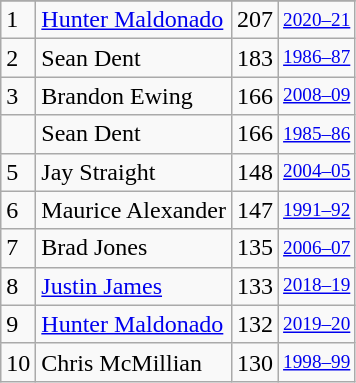<table class="wikitable">
<tr>
</tr>
<tr>
<td>1</td>
<td><a href='#'>Hunter Maldonado</a></td>
<td>207</td>
<td style="font-size:80%;"><a href='#'>2020–21</a></td>
</tr>
<tr>
<td>2</td>
<td>Sean Dent</td>
<td>183</td>
<td style="font-size:80%;"><a href='#'>1986–87</a></td>
</tr>
<tr>
<td>3</td>
<td>Brandon Ewing</td>
<td>166</td>
<td style="font-size:80%;"><a href='#'>2008–09</a></td>
</tr>
<tr>
<td></td>
<td>Sean Dent</td>
<td>166</td>
<td style="font-size:80%;"><a href='#'>1985–86</a></td>
</tr>
<tr>
<td>5</td>
<td>Jay Straight</td>
<td>148</td>
<td style="font-size:80%;"><a href='#'>2004–05</a></td>
</tr>
<tr>
<td>6</td>
<td>Maurice Alexander</td>
<td>147</td>
<td style="font-size:80%;"><a href='#'>1991–92</a></td>
</tr>
<tr>
<td>7</td>
<td>Brad Jones</td>
<td>135</td>
<td style="font-size:80%;"><a href='#'>2006–07</a></td>
</tr>
<tr>
<td>8</td>
<td><a href='#'>Justin James</a></td>
<td>133</td>
<td style="font-size:80%;"><a href='#'>2018–19</a></td>
</tr>
<tr>
<td>9</td>
<td><a href='#'>Hunter Maldonado</a></td>
<td>132</td>
<td style="font-size:80%;"><a href='#'>2019–20</a></td>
</tr>
<tr>
<td>10</td>
<td>Chris McMillian</td>
<td>130</td>
<td style="font-size:80%;"><a href='#'>1998–99</a></td>
</tr>
</table>
